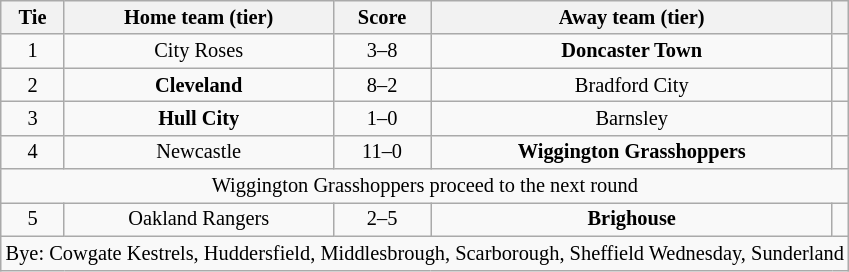<table class="wikitable" style="text-align:center; font-size:85%">
<tr>
<th>Tie</th>
<th>Home team (tier)</th>
<th>Score</th>
<th>Away team (tier)</th>
<th></th>
</tr>
<tr>
<td align="center">1</td>
<td>City Roses</td>
<td align="center">3–8</td>
<td><strong>Doncaster Town</strong></td>
<td></td>
</tr>
<tr>
<td align="center">2</td>
<td><strong>Cleveland</strong></td>
<td align="center">8–2</td>
<td>Bradford City</td>
<td></td>
</tr>
<tr>
<td align="center">3</td>
<td><strong>Hull City</strong></td>
<td align="center">1–0</td>
<td>Barnsley</td>
<td></td>
</tr>
<tr>
<td align="center">4</td>
<td>Newcastle</td>
<td align="center">11–0</td>
<td><strong>Wiggington Grasshoppers</strong></td>
<td></td>
</tr>
<tr>
<td colspan="5" align="center">Wiggington Grasshoppers proceed to the next round</td>
</tr>
<tr>
<td align="center">5</td>
<td>Oakland Rangers</td>
<td align="center">2–5</td>
<td><strong>Brighouse</strong></td>
<td></td>
</tr>
<tr>
<td colspan="5" align="center">Bye: Cowgate Kestrels, Huddersfield, Middlesbrough, Scarborough, Sheffield Wednesday, Sunderland</td>
</tr>
</table>
